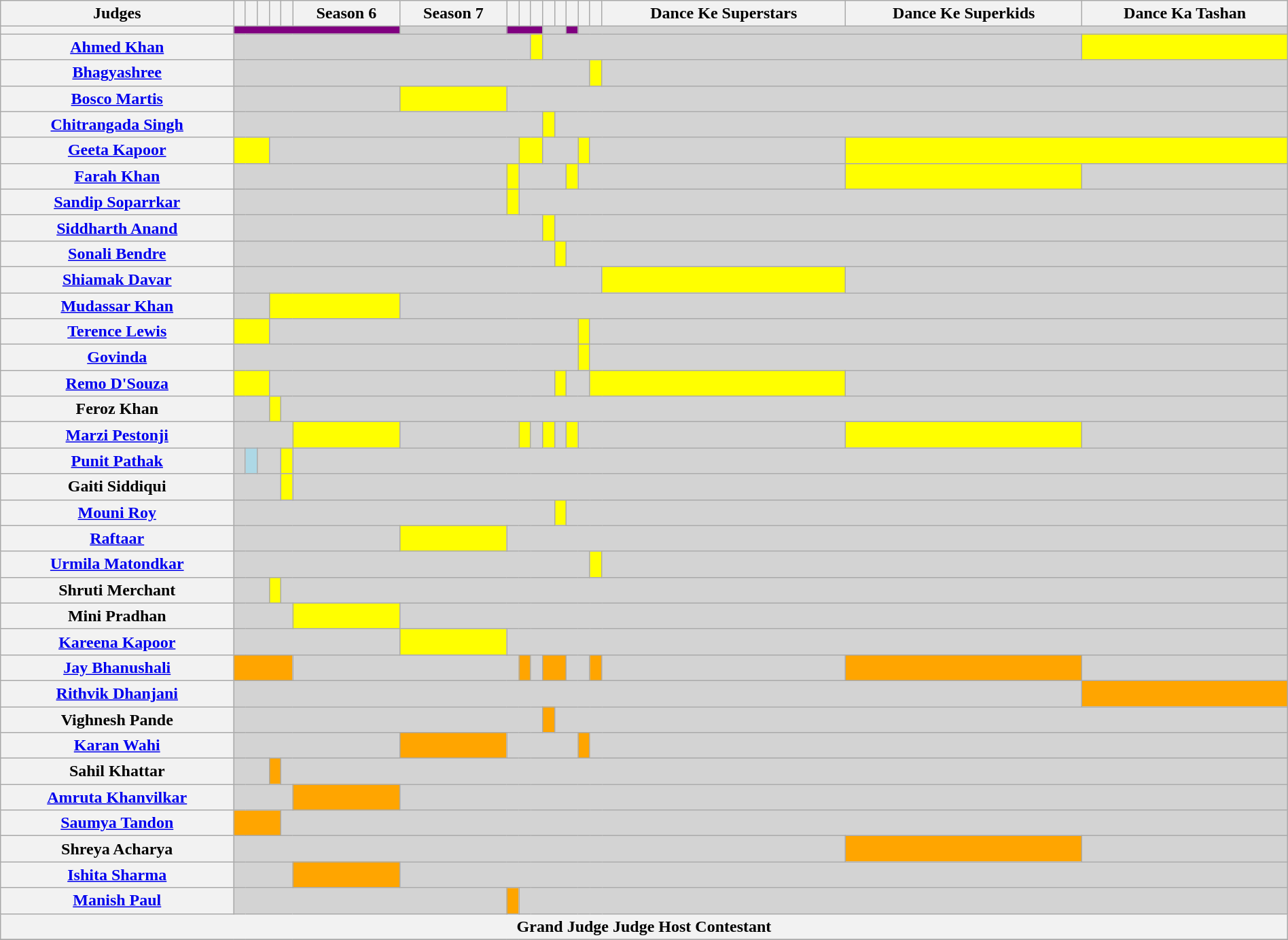<table class="wikitable" style="width: 100%; text-align:center">
<tr>
<th>Judges</th>
<th></th>
<th></th>
<th></th>
<th></th>
<th></th>
<th>Season 6</th>
<th>Season 7<br></th>
<th><br></th>
<th><br></th>
<th><br></th>
<th><br></th>
<th><br></th>
<th><br></th>
<th><br></th>
<th><br></th>
<th>Dance Ke Superstars</th>
<th>Dance Ke Superkids</th>
<th>Dance Ka Tashan</th>
</tr>
<tr>
<th></th>
<td colspan="6" bgcolor="purple"></td>
<td bgcolor="lightgrey"></td>
<td colspan="3" rowspan="1" bgcolor="purple"></td>
<td colspan="2" bgcolor="lightgrey"></td>
<td bgcolor="purple"></td>
<td colspan="5" bgcolor="lightgrey"></td>
</tr>
<tr>
<th><a href='#'>Ahmed Khan</a></th>
<td colspan="9" bgcolor="lightgrey"></td>
<td bgcolor="yellow"></td>
<td colspan="7" bgcolor="lightgrey"></td>
<td bgcolor="yellow"></td>
</tr>
<tr>
<th><a href='#'>Bhagyashree</a></th>
<td colspan="14" bgcolor="lightgrey"></td>
<td bgcolor="yellow"></td>
<td colspan="3" bgcolor="lightgrey"></td>
</tr>
<tr>
<th><a href='#'>Bosco Martis</a></th>
<td colspan="6" bgcolor="lightgrey"></td>
<td bgcolor="yellow"></td>
<td colspan="11" bgcolor="lightgrey"></td>
</tr>
<tr>
<th><a href='#'>Chitrangada Singh</a></th>
<td colspan="10" bgcolor="lightgrey"></td>
<td bgcolor="yellow"></td>
<td colspan="7" bgcolor="lightgrey"></td>
</tr>
<tr>
<th><a href='#'>Geeta Kapoor</a></th>
<td colspan="3" bgcolor=yellow></td>
<td colspan="5" bgcolor="lightgrey"></td>
<td colspan="2" bgcolor=yellow></td>
<td colspan="3" bgcolor="lightgrey"></td>
<td bgcolor=yellow></td>
<td colspan="2" bgcolor="lightgrey"></td>
<td colspan="2" bgcolor="yellow"></td>
</tr>
<tr>
<th><a href='#'>Farah Khan</a></th>
<td colspan="7" bgcolor="lightgrey"></td>
<td bgcolor="yellow"></td>
<td colspan="4" bgcolor="lightgrey"></td>
<td bgcolor="yellow"></td>
<td colspan="3" bgcolor="lightgrey"></td>
<td bgcolor="yellow"></td>
<td bgcolor="lightgrey"></td>
</tr>
<tr>
<th><a href='#'>Sandip Soparrkar</a></th>
<td colspan="7" bgcolor="lightgrey"></td>
<td bgcolor="yellow"></td>
<td colspan="10" bgcolor="lightgrey"></td>
</tr>
<tr>
<th><a href='#'>Siddharth Anand</a></th>
<td colspan="10" bgcolor="lightgrey"></td>
<td bgcolor="yellow"></td>
<td colspan="7" bgcolor="lightgrey"></td>
</tr>
<tr>
<th><a href='#'>Sonali Bendre</a></th>
<td colspan="11" bgcolor="lightgrey"></td>
<td bgcolor="yellow"></td>
<td colspan="6" bgcolor="lightgrey"></td>
</tr>
<tr>
<th><a href='#'>Shiamak Davar</a></th>
<td colspan="15" bgcolor="lightgrey"></td>
<td bgcolor="yellow"></td>
<td colspan="2" bgcolor="lightgrey"></td>
</tr>
<tr>
<th><a href='#'>Mudassar Khan</a></th>
<td colspan="3" bgcolor="lightgrey"></td>
<td colspan="3" bgcolor="yellow"></td>
<td colspan="12" bgcolor="lightgrey"></td>
</tr>
<tr>
<th><a href='#'>Terence Lewis</a></th>
<td colspan="3" bgcolor="yellow"></td>
<td colspan="10" bgcolor="lightgrey"></td>
<td bgcolor="yellow"></td>
<td colspan="4" bgcolor="lightgrey"></td>
</tr>
<tr>
<th><a href='#'>Govinda</a></th>
<td colspan="13" bgcolor="lightgrey"></td>
<td bgcolor="yellow"></td>
<td colspan="4" bgcolor="lightgrey"></td>
</tr>
<tr>
<th><a href='#'>Remo D'Souza</a></th>
<td colspan="3" bgcolor="yellow"></td>
<td colspan="8" bgcolor="lightgrey"></td>
<td bgcolor="yellow"></td>
<td colspan="2" bgcolor="lightgrey"></td>
<td colspan="2" bgcolor="yellow"></td>
<td colspan="2" bgcolor="lightgrey"></td>
</tr>
<tr>
<th>Feroz Khan</th>
<td colspan="3" bgcolor="lightgrey"></td>
<td bgcolor="yellow"></td>
<td colspan="14" bgcolor="lightgrey"></td>
</tr>
<tr>
<th><a href='#'>Marzi Pestonji</a></th>
<td colspan="5" bgcolor="lightgrey"></td>
<td bgcolor="yellow"></td>
<td colspan="2" bgcolor="lightgrey"></td>
<td bgcolor="yellow"></td>
<td bgcolor="lightgrey"></td>
<td bgcolor="yellow"></td>
<td bgcolor="lightgrey"></td>
<td bgcolor="yellow"></td>
<td colspan="3" bgcolor="lightgrey"></td>
<td bgcolor="yellow"></td>
<td bgcolor="lightgrey"></td>
</tr>
<tr>
<th><a href='#'>Punit Pathak</a></th>
<td bgcolor="lightgrey"></td>
<td Bgcolor=lightblue></td>
<td colspan="2" bgcolor="lightgrey"></td>
<td bgcolor="yellow"></td>
<td colspan="13" bgcolor="lightgrey"></td>
</tr>
<tr>
<th>Gaiti Siddiqui</th>
<td colspan="4" bgcolor="lightgrey"></td>
<td bgcolor="yellow"></td>
<td colspan="13" bgcolor="lightgrey"></td>
</tr>
<tr>
<th><a href='#'>Mouni Roy</a></th>
<td colspan="11" bgcolor="lightgrey"></td>
<td bgcolor="yellow"></td>
<td colspan="6" bgcolor="lightgrey"></td>
</tr>
<tr>
<th><a href='#'>Raftaar</a></th>
<td colspan="6" bgcolor="lightgrey"></td>
<td bgcolor="yellow"></td>
<td colspan="11" bgcolor="lightgrey"></td>
</tr>
<tr>
<th><a href='#'>Urmila Matondkar</a></th>
<td colspan="14" bgcolor="lightgrey"></td>
<td bgcolor="yellow"></td>
<td colspan="3" bgcolor="lightgrey"></td>
</tr>
<tr>
<th>Shruti Merchant</th>
<td colspan="3" bgcolor="lightgrey"></td>
<td bgcolor="yellow"></td>
<td colspan="14" bgcolor="lightgrey"></td>
</tr>
<tr>
<th>Mini Pradhan</th>
<td colspan="5" bgcolor="lightgrey"></td>
<td bgcolor="yellow"></td>
<td colspan="12" bgcolor="lightgrey"></td>
</tr>
<tr>
<th><a href='#'>Kareena Kapoor</a></th>
<td colspan="6" bgcolor="lightgrey"></td>
<td bgcolor="yellow"></td>
<td colspan="11" bgcolor="lightgrey"></td>
</tr>
<tr>
<th><a href='#'>Jay Bhanushali</a></th>
<td colspan="5" bgcolor="orange"></td>
<td colspan="3" bgcolor="lightgrey"></td>
<td bgcolor="orange"></td>
<td bgcolor="lightgrey"></td>
<td colspan="2" bgcolor="orange"></td>
<td colspan="2" bgcolor="lightgrey"></td>
<td bgcolor="orange"></td>
<td bgcolor="lightgrey"></td>
<td bgcolor="orange"></td>
<td bgcolor="lightgrey"></td>
</tr>
<tr>
<th><a href='#'>Rithvik Dhanjani</a></th>
<td colspan="17" bgcolor="lightgrey"></td>
<td bgcolor="orange"></td>
</tr>
<tr>
<th>Vighnesh Pande</th>
<td colspan="10" bgcolor="lightgrey"></td>
<td bgcolor="orange"></td>
<td colspan="7" bgcolor="lightgrey"></td>
</tr>
<tr>
<th><a href='#'>Karan Wahi</a></th>
<td colspan="6" bgcolor="lightgrey"></td>
<td bgcolor="orange"></td>
<td colspan="6" bgcolor="lightgrey"></td>
<td bgcolor="orange"></td>
<td colspan="4" bgcolor="lightgrey"></td>
</tr>
<tr>
<th>Sahil Khattar</th>
<td colspan="3" bgcolor="lightgrey"></td>
<td bgcolor="orange"></td>
<td colspan="14" bgcolor="lightgrey"></td>
</tr>
<tr>
<th><a href='#'>Amruta Khanvilkar</a></th>
<td colspan="5" bgcolor="lightgrey"></td>
<td bgcolor="orange"></td>
<td colspan="12" bgcolor="lightgrey"></td>
</tr>
<tr>
<th><a href='#'>Saumya Tandon</a></th>
<td colspan="4" bgcolor="orange"></td>
<td colspan="14" bgcolor="lightgrey"></td>
</tr>
<tr>
<th>Shreya Acharya</th>
<td colspan="16" bgcolor="lightgrey"></td>
<td bgcolor="orange"></td>
<td bgcolor="lightgrey"></td>
</tr>
<tr>
<th><a href='#'>Ishita Sharma</a></th>
<td colspan="5" bgcolor="lightgrey"></td>
<td bgcolor="orange"></td>
<td colspan="12" bgcolor="lightgrey"></td>
</tr>
<tr>
<th><a href='#'>Manish Paul</a></th>
<td colspan="7" bgcolor="lightgrey"></td>
<td bgcolor="orange"></td>
<td colspan="10" bgcolor="lightgrey"></td>
</tr>
<tr>
<th colspan="19"><strong>  Grand Judge</strong>  <strong>  Judge</strong>   <strong> Host</strong> <strong>  Contestant</strong></th>
</tr>
<tr>
</tr>
</table>
